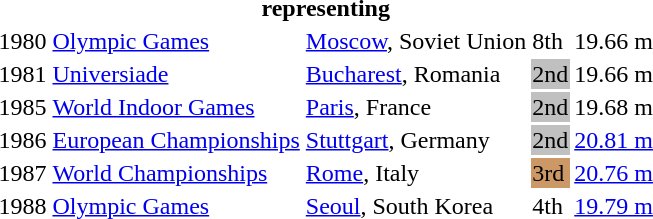<table>
<tr>
<th colspan="6">representing </th>
</tr>
<tr>
<td>1980</td>
<td><a href='#'>Olympic Games</a></td>
<td><a href='#'>Moscow</a>, Soviet Union</td>
<td>8th</td>
<td>19.66 m</td>
</tr>
<tr>
<td>1981</td>
<td><a href='#'>Universiade</a></td>
<td><a href='#'>Bucharest</a>, Romania</td>
<td bgcolor=silver>2nd</td>
<td>19.66 m</td>
</tr>
<tr>
<td>1985</td>
<td><a href='#'>World Indoor Games</a></td>
<td><a href='#'>Paris</a>, France</td>
<td bgcolor=silver>2nd</td>
<td>19.68 m</td>
</tr>
<tr>
<td>1986</td>
<td><a href='#'>European Championships</a></td>
<td><a href='#'>Stuttgart</a>, Germany</td>
<td bgcolor=silver>2nd</td>
<td><a href='#'>20.81 m</a></td>
</tr>
<tr>
<td>1987</td>
<td><a href='#'>World Championships</a></td>
<td><a href='#'>Rome</a>, Italy</td>
<td bgcolor=cc9966>3rd</td>
<td><a href='#'>20.76 m</a></td>
</tr>
<tr>
<td>1988</td>
<td><a href='#'>Olympic Games</a></td>
<td><a href='#'>Seoul</a>, South Korea</td>
<td>4th</td>
<td><a href='#'>19.79 m</a></td>
</tr>
</table>
